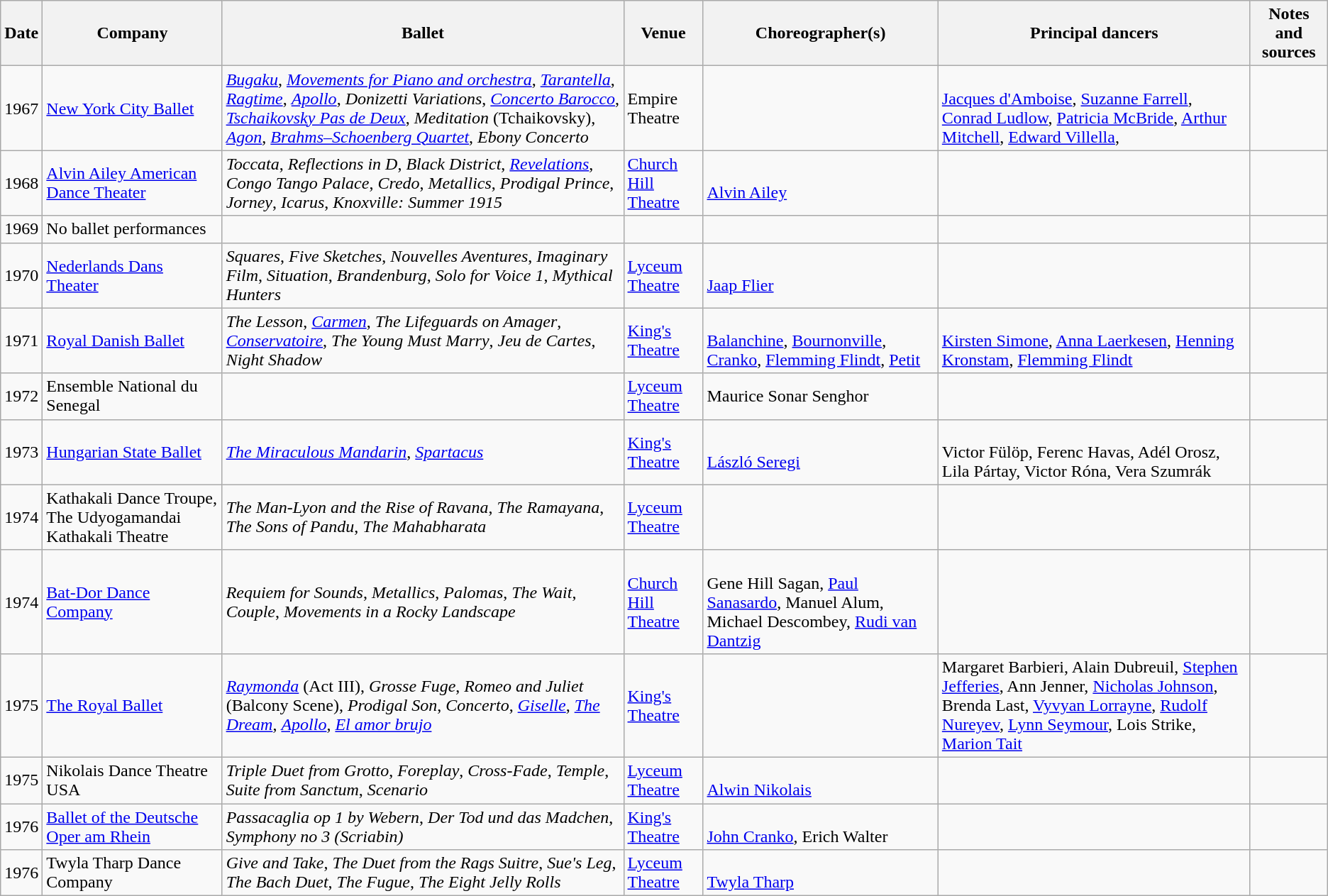<table class="wikitable sortable">
<tr>
<th>Date</th>
<th>Company</th>
<th>Ballet</th>
<th>Venue</th>
<th>Choreographer(s)</th>
<th>Principal dancers</th>
<th class=unsortable>Notes and sources</th>
</tr>
<tr>
<td>1967</td>
<td><a href='#'>New York City Ballet</a></td>
<td><em><a href='#'>Bugaku</a></em>, <em><a href='#'>Movements for Piano and orchestra</a></em>, <em><a href='#'>Tarantella</a></em>, <em><a href='#'>Ragtime</a></em>, <em><a href='#'>Apollo</a></em>, <em>Donizetti Variations</em>, <em><a href='#'>Concerto Barocco</a></em>, <em><a href='#'>Tschaikovsky Pas de Deux</a></em>, <em>Meditation</em> (Tchaikovsky), <em><a href='#'>Agon</a></em>, <em><a href='#'>Brahms–Schoenberg Quartet</a></em>, <em>Ebony Concerto</em></td>
<td>Empire Theatre</td>
<td data-sort-value="Balanchine+Taras"></td>
<td data-sort-value="Balanchine+Taras"><br><a href='#'>Jacques d'Amboise</a>, <a href='#'>Suzanne Farrell</a>, <a href='#'>Conrad Ludlow</a>, <a href='#'>Patricia McBride</a>, <a href='#'>Arthur Mitchell</a>, <a href='#'>Edward Villella</a>,</td>
<td></td>
</tr>
<tr>
<td>1968</td>
<td><a href='#'>Alvin Ailey American Dance Theater</a></td>
<td><em>Toccata</em>, <em>Reflections in D</em>, <em>Black District</em>, <em><a href='#'>Revelations</a></em>, <em>Congo Tango Palace</em>, <em>Credo</em>, <em>Metallics</em>, <em>Prodigal Prince</em>, <em>Jorney</em>, <em>Icarus</em>, <em>Knoxville: Summer 1915</em></td>
<td><a href='#'>Church Hill Theatre</a></td>
<td data-sort-value="Ailey"><br><a href='#'>Alvin Ailey</a></td>
<td data-sort-value="Faison+Jamison+Peters+Williams"></td>
<td></td>
</tr>
<tr>
<td>1969</td>
<td>No ballet performances</td>
<td></td>
<td></td>
<td></td>
<td></td>
<td></td>
</tr>
<tr>
<td>1970</td>
<td><a href='#'>Nederlands Dans Theater</a></td>
<td><em>Squares</em>, <em>Five Sketches</em>, <em>Nouvelles Aventures</em>, <em>Imaginary Film</em>, <em>Situation</em>, <em>Brandenburg</em>, <em>Solo for Voice 1</em>, <em>Mythical Hunters</em></td>
<td><a href='#'>Lyceum Theatre</a></td>
<td data-sort-value=""><br><a href='#'>Jaap Flier</a></td>
<td data-sort-value=""></td>
<td></td>
</tr>
<tr>
<td>1971</td>
<td><a href='#'>Royal Danish Ballet</a></td>
<td><em>The Lesson</em>, <em><a href='#'>Carmen</a></em>, <em>The Lifeguards on Amager</em>, <em><a href='#'>Conservatoire</a></em>, <em>The Young Must Marry</em>, <em>Jeu de Cartes</em>, <em>Night Shadow</em></td>
<td><a href='#'>King's Theatre</a></td>
<td data-sort-value=""><br><a href='#'>Balanchine</a>, <a href='#'>Bournonville</a>, <a href='#'>Cranko</a>, <a href='#'>Flemming Flindt</a>, <a href='#'>Petit</a></td>
<td data-sort-value=""><br><a href='#'>Kirsten Simone</a>, <a href='#'>Anna Laerkesen</a>, <a href='#'>Henning Kronstam</a>, <a href='#'>Flemming Flindt</a></td>
<td></td>
</tr>
<tr>
<td>1972</td>
<td>Ensemble National du Senegal</td>
<td></td>
<td><a href='#'>Lyceum Theatre</a></td>
<td data-sort-value="Senghor">Maurice Sonar Senghor</td>
<td></td>
<td></td>
</tr>
<tr>
<td>1973</td>
<td><a href='#'>Hungarian State Ballet</a></td>
<td><em><a href='#'>The Miraculous Mandarin</a></em>, <em><a href='#'>Spartacus</a></em></td>
<td><a href='#'>King's Theatre</a></td>
<td data-sort-value="Seregi"><br><a href='#'>László Seregi</a></td>
<td data-sort-value="Fülöp+Havas+Orosz+Pártay+Róna+Szumrák"><br>Victor Fülöp, Ferenc Havas, Adél Orosz, Lila Pártay, Victor Róna, Vera Szumrák</td>
<td></td>
</tr>
<tr>
<td>1974</td>
<td>Kathakali Dance Troupe, The Udyogamandai Kathakali Theatre</td>
<td><em>The Man-Lyon and the Rise of Ravana</em>, <em>The Ramayana</em>, <em>The Sons of Pandu</em>, <em>The Mahabharata</em></td>
<td><a href='#'>Lyceum Theatre</a></td>
<td data-sort-value=""></td>
<td data-sort-value=""></td>
<td></td>
</tr>
<tr>
<td>1974</td>
<td><a href='#'>Bat-Dor Dance Company</a></td>
<td><em>Requiem for Sounds</em>, <em>Metallics</em>, <em>Palomas</em>, <em>The Wait</em>, <em>Couple</em>, <em>Movements in a Rocky Landscape</em></td>
<td><a href='#'>Church Hill Theatre</a></td>
<td data-sort-value="Alum+Dantzig+Descombey+Sagan+Sanasardo"><br>Gene Hill Sagan, <a href='#'>Paul Sanasardo</a>, Manuel Alum, Michael Descombey, <a href='#'>Rudi van Dantzig</a></td>
<td data-sort-value=""></td>
<td></td>
</tr>
<tr>
<td>1975</td>
<td><a href='#'>The Royal Ballet</a></td>
<td><em><a href='#'>Raymonda</a></em> (Act III), <em>Grosse Fuge</em>, <em>Romeo and Juliet</em> (Balcony Scene), <em>Prodigal Son</em>, <em>Concerto</em>, <em><a href='#'>Giselle</a></em>, <em><a href='#'>The Dream</a></em>, <em><a href='#'>Apollo</a></em>, <em><a href='#'>El amor brujo</a></em></td>
<td><a href='#'>King's Theatre</a></td>
<td data-sort-value=""></td>
<td data-sort-value="">Margaret Barbieri, Alain Dubreuil, <a href='#'>Stephen Jefferies</a>, Ann Jenner, <a href='#'>Nicholas Johnson</a>, Brenda Last, <a href='#'>Vyvyan Lorrayne</a>, <a href='#'>Rudolf Nureyev</a>, <a href='#'>Lynn Seymour</a>, Lois Strike, <a href='#'>Marion Tait</a></td>
<td></td>
</tr>
<tr>
<td>1975</td>
<td>Nikolais Dance Theatre USA</td>
<td><em>Triple Duet from Grotto</em>, <em>Foreplay</em>, <em>Cross-Fade</em>, <em>Temple</em>, <em>Suite from Sanctum</em>, <em>Scenario</em></td>
<td><a href='#'>Lyceum Theatre</a></td>
<td data-sort-value="Nikolais"><br><a href='#'>Alwin Nikolais</a></td>
<td data-sort-value=""></td>
<td></td>
</tr>
<tr>
<td>1976</td>
<td><a href='#'>Ballet of the Deutsche Oper am Rhein</a></td>
<td><em>Passacaglia op 1 by Webern</em>, <em>Der Tod und das Madchen</em>, <em>Symphony no 3 (Scriabin)</em></td>
<td><a href='#'>King's Theatre</a></td>
<td data-sort-value="Nikolais"><br><a href='#'>John Cranko</a>, Erich Walter</td>
<td data-sort-value=""></td>
<td></td>
</tr>
<tr>
<td>1976</td>
<td>Twyla Tharp Dance Company</td>
<td><em>Give and Take</em>, <em>The Duet from the Rags Suitre</em>, <em>Sue's Leg</em>, <em>The Bach Duet</em>, <em>The Fugue</em>, <em>The Eight Jelly Rolls</em></td>
<td><a href='#'>Lyceum Theatre</a></td>
<td data-sort-value="Nikolais"><br><a href='#'>Twyla Tharp</a></td>
<td data-sort-value=""></td>
<td></td>
</tr>
</table>
